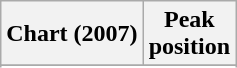<table class="wikitable sortable">
<tr>
<th align="center">Chart (2007)</th>
<th align="center">Peak<br>position</th>
</tr>
<tr>
</tr>
<tr>
</tr>
</table>
